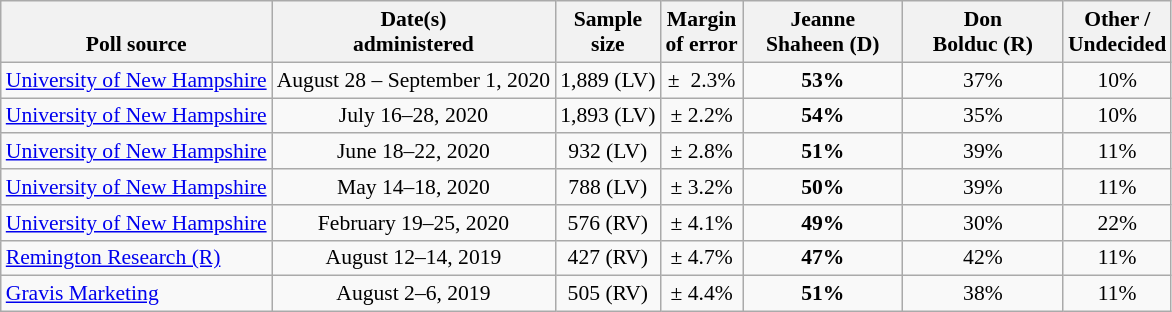<table class="wikitable" style="font-size:90%;text-align:center;">
<tr valign=bottom>
<th>Poll source</th>
<th>Date(s)<br>administered</th>
<th>Sample<br>size</th>
<th>Margin<br>of error</th>
<th style="width:100px;">Jeanne<br>Shaheen (D)</th>
<th style="width:100px;">Don<br>Bolduc (R)</th>
<th>Other /<br>Undecided</th>
</tr>
<tr>
<td style="text-align:left;"><a href='#'>University of New Hampshire</a></td>
<td>August 28 – September 1, 2020</td>
<td>1,889 (LV)</td>
<td>±  2.3%</td>
<td><strong>53%</strong></td>
<td>37%</td>
<td>10%</td>
</tr>
<tr>
<td style="text-align:left;"><a href='#'>University of New Hampshire</a></td>
<td>July 16–28, 2020</td>
<td>1,893 (LV)</td>
<td>± 2.2%</td>
<td><strong>54%</strong></td>
<td>35%</td>
<td>10%</td>
</tr>
<tr>
<td style="text-align:left;"><a href='#'>University of New Hampshire</a></td>
<td>June 18–22, 2020</td>
<td>932 (LV)</td>
<td>± 2.8%</td>
<td><strong>51%</strong></td>
<td>39%</td>
<td>11%</td>
</tr>
<tr>
<td style="text-align:left;"><a href='#'>University of New Hampshire</a></td>
<td>May 14–18, 2020</td>
<td>788 (LV)</td>
<td>± 3.2%</td>
<td><strong>50%</strong></td>
<td>39%</td>
<td>11%</td>
</tr>
<tr>
<td style="text-align:left;"><a href='#'>University of New Hampshire</a></td>
<td>February 19–25, 2020</td>
<td>576 (RV)</td>
<td>± 4.1%</td>
<td><strong>49%</strong></td>
<td>30%</td>
<td>22%</td>
</tr>
<tr>
<td style="text-align:left;"><a href='#'>Remington Research (R)</a></td>
<td>August 12–14, 2019</td>
<td>427 (RV)</td>
<td>± 4.7%</td>
<td><strong>47%</strong></td>
<td>42%</td>
<td>11%</td>
</tr>
<tr>
<td style="text-align:left;"><a href='#'>Gravis Marketing</a></td>
<td>August 2–6, 2019</td>
<td>505 (RV)</td>
<td>± 4.4%</td>
<td><strong>51%</strong></td>
<td>38%</td>
<td>11%</td>
</tr>
</table>
